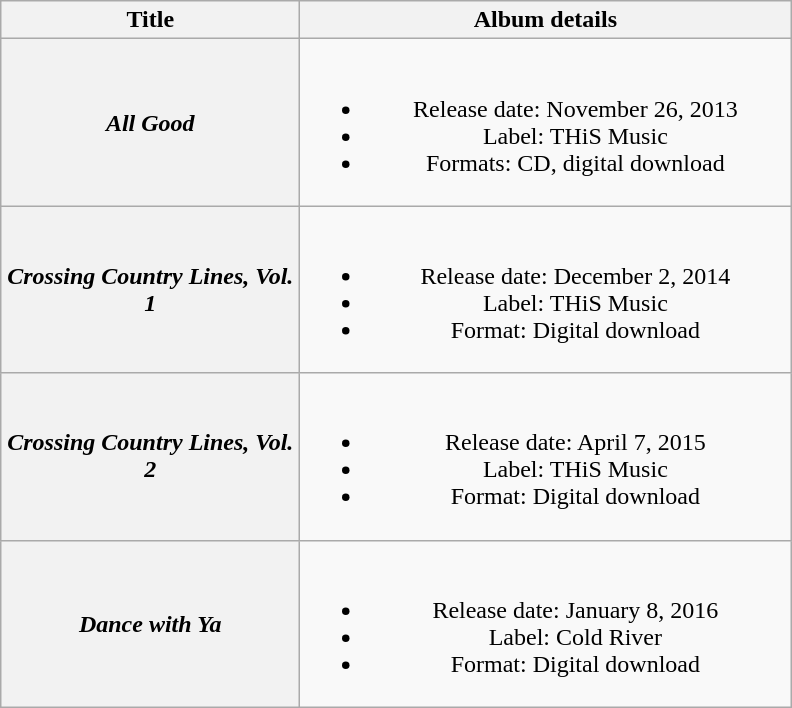<table class="wikitable plainrowheaders" style="text-align:center;">
<tr>
<th style="width:12em;">Title</th>
<th style="width:20em;">Album details</th>
</tr>
<tr>
<th scope="row"><em>All Good</em></th>
<td><br><ul><li>Release date: November 26, 2013</li><li>Label: THiS Music</li><li>Formats: CD, digital download</li></ul></td>
</tr>
<tr>
<th scope="row"><em>Crossing Country Lines, Vol. 1</em></th>
<td><br><ul><li>Release date: December 2, 2014</li><li>Label: THiS Music</li><li>Format: Digital download</li></ul></td>
</tr>
<tr>
<th scope="row"><em>Crossing Country Lines, Vol. 2</em></th>
<td><br><ul><li>Release date: April 7, 2015</li><li>Label: THiS Music</li><li>Format: Digital download</li></ul></td>
</tr>
<tr>
<th scope="row"><em>Dance with Ya</em></th>
<td><br><ul><li>Release date: January 8, 2016</li><li>Label: Cold River</li><li>Format: Digital download</li></ul></td>
</tr>
</table>
